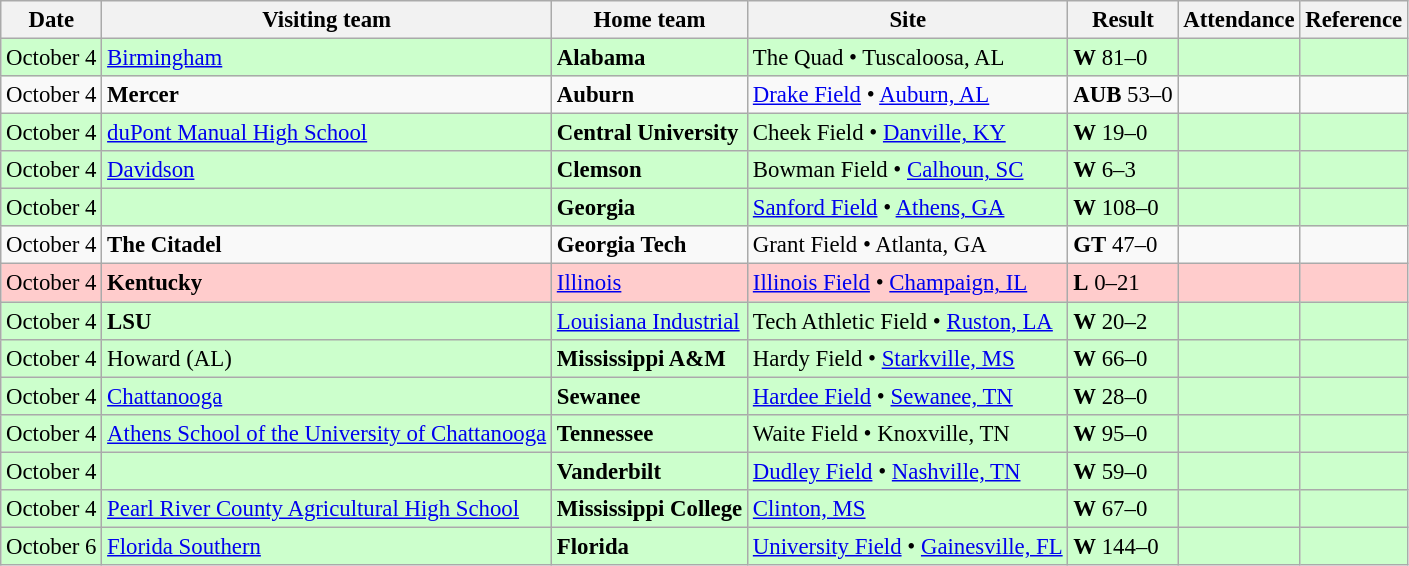<table class="wikitable" style="font-size:95%;">
<tr>
<th>Date</th>
<th>Visiting team</th>
<th>Home team</th>
<th>Site</th>
<th>Result</th>
<th>Attendance</th>
<th class="unsortable">Reference</th>
</tr>
<tr bgcolor=ccffcc>
<td>October 4</td>
<td><a href='#'>Birmingham</a></td>
<td><strong>Alabama</strong></td>
<td>The Quad • Tuscaloosa, AL</td>
<td><strong>W</strong> 81–0</td>
<td></td>
<td></td>
</tr>
<tr bgcolor=>
<td>October 4</td>
<td><strong>Mercer</strong></td>
<td><strong>Auburn</strong></td>
<td><a href='#'>Drake Field</a> • <a href='#'>Auburn, AL</a></td>
<td><strong>AUB</strong> 53–0</td>
<td></td>
<td></td>
</tr>
<tr bgcolor=ccffcc>
<td>October 4</td>
<td><a href='#'>duPont Manual High School</a></td>
<td><strong>Central University</strong></td>
<td>Cheek Field • <a href='#'>Danville, KY</a></td>
<td><strong>W</strong> 19–0</td>
<td></td>
<td></td>
</tr>
<tr bgcolor=ccffcc>
<td>October 4</td>
<td><a href='#'>Davidson</a></td>
<td><strong>Clemson</strong></td>
<td>Bowman Field • <a href='#'>Calhoun, SC</a></td>
<td><strong>W</strong> 6–3</td>
<td></td>
<td></td>
</tr>
<tr bgcolor=ccffcc>
<td>October 4</td>
<td></td>
<td><strong>Georgia</strong></td>
<td><a href='#'>Sanford Field</a> • <a href='#'>Athens, GA</a></td>
<td><strong>W</strong> 108–0</td>
<td></td>
<td></td>
</tr>
<tr bgcolor=>
<td>October 4</td>
<td><strong>The Citadel</strong></td>
<td><strong>Georgia Tech</strong></td>
<td>Grant Field • Atlanta, GA</td>
<td><strong>GT</strong> 47–0</td>
<td></td>
<td></td>
</tr>
<tr bgcolor=ffcccc>
<td>October 4</td>
<td><strong>Kentucky</strong></td>
<td><a href='#'>Illinois</a></td>
<td><a href='#'>Illinois Field</a> • <a href='#'>Champaign, IL</a></td>
<td><strong>L</strong> 0–21</td>
<td></td>
<td></td>
</tr>
<tr bgcolor=ccffcc>
<td>October 4</td>
<td><strong>LSU</strong></td>
<td><a href='#'>Louisiana Industrial</a></td>
<td>Tech Athletic Field • <a href='#'>Ruston, LA</a></td>
<td><strong>W</strong> 20–2</td>
<td></td>
<td></td>
</tr>
<tr bgcolor=ccffcc>
<td>October 4</td>
<td>Howard (AL)</td>
<td><strong>Mississippi A&M</strong></td>
<td>Hardy Field • <a href='#'>Starkville, MS</a></td>
<td><strong>W</strong> 66–0</td>
<td></td>
<td></td>
</tr>
<tr bgcolor=ccffcc>
<td>October 4</td>
<td><a href='#'>Chattanooga</a></td>
<td><strong>Sewanee</strong></td>
<td><a href='#'>Hardee Field</a> • <a href='#'>Sewanee, TN</a></td>
<td><strong>W</strong> 28–0</td>
<td></td>
<td></td>
</tr>
<tr bgcolor=ccffcc>
<td>October 4</td>
<td><a href='#'>Athens School of the University of Chattanooga</a></td>
<td><strong>Tennessee</strong></td>
<td>Waite Field • Knoxville, TN</td>
<td><strong>W</strong> 95–0</td>
<td></td>
<td></td>
</tr>
<tr bgcolor=ccffcc>
<td>October 4</td>
<td></td>
<td><strong>Vanderbilt</strong></td>
<td><a href='#'>Dudley Field</a> • <a href='#'>Nashville, TN</a></td>
<td><strong>W</strong> 59–0</td>
<td></td>
<td></td>
</tr>
<tr bgcolor=ccffcc>
<td>October 4</td>
<td><a href='#'>Pearl River County Agricultural High School</a></td>
<td><strong>Mississippi College</strong></td>
<td><a href='#'>Clinton, MS</a></td>
<td><strong>W</strong> 67–0</td>
<td></td>
<td></td>
</tr>
<tr bgcolor=ccffcc>
<td>October 6</td>
<td><a href='#'>Florida Southern</a></td>
<td><strong>Florida</strong></td>
<td><a href='#'>University Field</a> • <a href='#'>Gainesville, FL</a></td>
<td><strong>W</strong> 144–0</td>
<td></td>
<td></td>
</tr>
</table>
